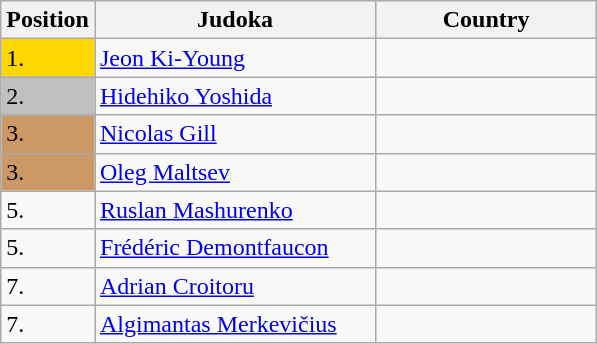<table class=wikitable>
<tr>
<th>Position</th>
<th width=180>Judoka</th>
<th width=140>Country</th>
</tr>
<tr>
<td bgcolor=gold>1.</td>
<td><a href='#'>Jeon Ki-Young</a></td>
<td></td>
</tr>
<tr>
<td bgcolor=silver>2.</td>
<td><a href='#'>Hidehiko Yoshida</a></td>
<td></td>
</tr>
<tr>
<td bgcolor=CC9966>3.</td>
<td><a href='#'>Nicolas Gill</a></td>
<td></td>
</tr>
<tr>
<td bgcolor=CC9966>3.</td>
<td><a href='#'>Oleg Maltsev</a></td>
<td></td>
</tr>
<tr>
<td>5.</td>
<td><a href='#'>Ruslan Mashurenko</a></td>
<td></td>
</tr>
<tr>
<td>5.</td>
<td><a href='#'>Frédéric Demontfaucon</a></td>
<td></td>
</tr>
<tr>
<td>7.</td>
<td><a href='#'>Adrian Croitoru</a></td>
<td></td>
</tr>
<tr>
<td>7.</td>
<td><a href='#'>Algimantas Merkevičius</a></td>
<td></td>
</tr>
</table>
